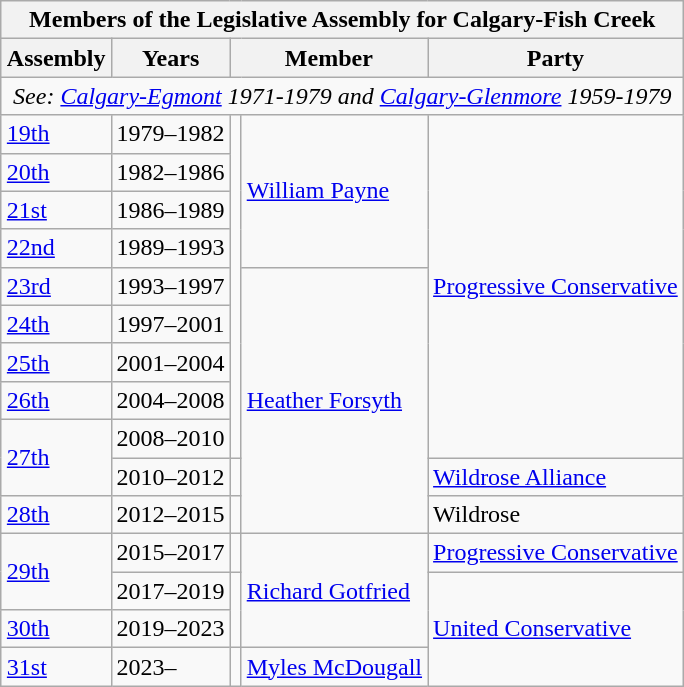<table class="wikitable" align=right>
<tr>
<th colspan=5>Members of the Legislative Assembly for Calgary-Fish Creek</th>
</tr>
<tr>
<th>Assembly</th>
<th>Years</th>
<th colspan="2">Member</th>
<th>Party</th>
</tr>
<tr>
<td align="center" colspan=5><em>See: <a href='#'>Calgary-Egmont</a> 1971-1979 and <a href='#'>Calgary-Glenmore</a> 1959-1979</em></td>
</tr>
<tr>
<td><a href='#'>19th</a></td>
<td>1979–1982</td>
<td rowspan=9 ></td>
<td rowspan=4><a href='#'>William Payne</a></td>
<td rowspan=9><a href='#'>Progressive Conservative</a></td>
</tr>
<tr>
<td><a href='#'>20th</a></td>
<td>1982–1986</td>
</tr>
<tr>
<td><a href='#'>21st</a></td>
<td>1986–1989</td>
</tr>
<tr>
<td><a href='#'>22nd</a></td>
<td>1989–1993</td>
</tr>
<tr>
<td><a href='#'>23rd</a></td>
<td>1993–1997</td>
<td rowspan=7><a href='#'>Heather Forsyth</a></td>
</tr>
<tr>
<td><a href='#'>24th</a></td>
<td>1997–2001</td>
</tr>
<tr>
<td><a href='#'>25th</a></td>
<td>2001–2004</td>
</tr>
<tr>
<td><a href='#'>26th</a></td>
<td>2004–2008</td>
</tr>
<tr>
<td rowspan=2><a href='#'>27th</a></td>
<td>2008–2010</td>
</tr>
<tr>
<td>2010–2012</td>
<td rowspan=1 ></td>
<td><a href='#'>Wildrose Alliance</a></td>
</tr>
<tr>
<td rowspan=1><a href='#'>28th</a></td>
<td>2012–2015</td>
<td rowspan=1 ></td>
<td>Wildrose</td>
</tr>
<tr>
<td rowspan=2><a href='#'>29th</a></td>
<td>2015–2017</td>
<td></td>
<td rowspan=3><a href='#'>Richard Gotfried</a></td>
<td><a href='#'>Progressive Conservative</a></td>
</tr>
<tr>
<td>2017–2019</td>
<td rowspan=2 ></td>
<td rowspan="3"><a href='#'>United Conservative</a></td>
</tr>
<tr>
<td><a href='#'>30th</a></td>
<td>2019–2023</td>
</tr>
<tr>
<td><a href='#'>31st</a></td>
<td>2023–</td>
<td rowspan="2" ></td>
<td><a href='#'>Myles McDougall</a></td>
</tr>
</table>
